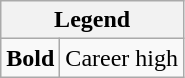<table class="wikitable mw-collapsible mw-collapsed">
<tr>
<th colspan="2">Legend</th>
</tr>
<tr>
<td><strong>Bold</strong></td>
<td>Career high</td>
</tr>
</table>
